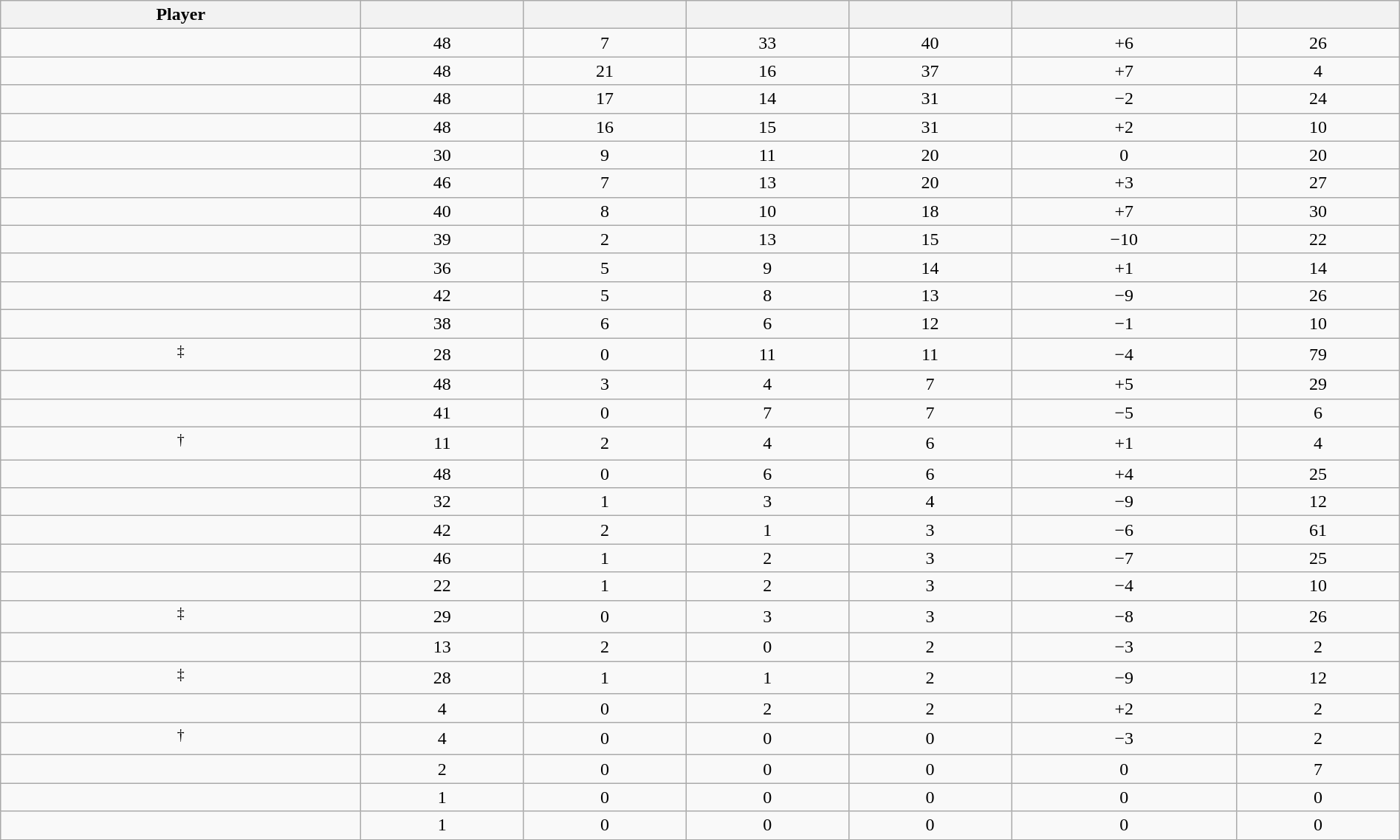<table class="wikitable sortable" style="width:100%;">
<tr align=center>
<th>Player</th>
<th></th>
<th></th>
<th></th>
<th></th>
<th data-sort-type="number"></th>
<th></th>
</tr>
<tr align=center>
<td></td>
<td>48</td>
<td>7</td>
<td>33</td>
<td>40</td>
<td>+6</td>
<td>26</td>
</tr>
<tr align=center>
<td></td>
<td>48</td>
<td>21</td>
<td>16</td>
<td>37</td>
<td>+7</td>
<td>4</td>
</tr>
<tr align=center>
<td></td>
<td>48</td>
<td>17</td>
<td>14</td>
<td>31</td>
<td>−2</td>
<td>24</td>
</tr>
<tr align=center>
<td></td>
<td>48</td>
<td>16</td>
<td>15</td>
<td>31</td>
<td>+2</td>
<td>10</td>
</tr>
<tr align=center>
<td></td>
<td>30</td>
<td>9</td>
<td>11</td>
<td>20</td>
<td>0</td>
<td>20</td>
</tr>
<tr align=center>
<td></td>
<td>46</td>
<td>7</td>
<td>13</td>
<td>20</td>
<td>+3</td>
<td>27</td>
</tr>
<tr align=center>
<td></td>
<td>40</td>
<td>8</td>
<td>10</td>
<td>18</td>
<td>+7</td>
<td>30</td>
</tr>
<tr align=center>
<td></td>
<td>39</td>
<td>2</td>
<td>13</td>
<td>15</td>
<td>−10</td>
<td>22</td>
</tr>
<tr align=center>
<td></td>
<td>36</td>
<td>5</td>
<td>9</td>
<td>14</td>
<td>+1</td>
<td>14</td>
</tr>
<tr align=center>
<td></td>
<td>42</td>
<td>5</td>
<td>8</td>
<td>13</td>
<td>−9</td>
<td>26</td>
</tr>
<tr align=center>
<td></td>
<td>38</td>
<td>6</td>
<td>6</td>
<td>12</td>
<td>−1</td>
<td>10</td>
</tr>
<tr align=center>
<td><sup>‡</sup></td>
<td>28</td>
<td>0</td>
<td>11</td>
<td>11</td>
<td>−4</td>
<td>79</td>
</tr>
<tr align=center>
<td></td>
<td>48</td>
<td>3</td>
<td>4</td>
<td>7</td>
<td>+5</td>
<td>29</td>
</tr>
<tr align=center>
<td></td>
<td>41</td>
<td>0</td>
<td>7</td>
<td>7</td>
<td>−5</td>
<td>6</td>
</tr>
<tr align=center>
<td><sup>†</sup></td>
<td>11</td>
<td>2</td>
<td>4</td>
<td>6</td>
<td>+1</td>
<td>4</td>
</tr>
<tr align=center>
<td></td>
<td>48</td>
<td>0</td>
<td>6</td>
<td>6</td>
<td>+4</td>
<td>25</td>
</tr>
<tr align=center>
<td></td>
<td>32</td>
<td>1</td>
<td>3</td>
<td>4</td>
<td>−9</td>
<td>12</td>
</tr>
<tr align=center>
<td></td>
<td>42</td>
<td>2</td>
<td>1</td>
<td>3</td>
<td>−6</td>
<td>61</td>
</tr>
<tr align=center>
<td></td>
<td>46</td>
<td>1</td>
<td>2</td>
<td>3</td>
<td>−7</td>
<td>25</td>
</tr>
<tr align=center>
<td></td>
<td>22</td>
<td>1</td>
<td>2</td>
<td>3</td>
<td>−4</td>
<td>10</td>
</tr>
<tr align=center>
<td><sup>‡</sup></td>
<td>29</td>
<td>0</td>
<td>3</td>
<td>3</td>
<td>−8</td>
<td>26</td>
</tr>
<tr align=center>
<td></td>
<td>13</td>
<td>2</td>
<td>0</td>
<td>2</td>
<td>−3</td>
<td>2</td>
</tr>
<tr align=center>
<td><sup>‡</sup></td>
<td>28</td>
<td>1</td>
<td>1</td>
<td>2</td>
<td>−9</td>
<td>12</td>
</tr>
<tr align=center>
<td></td>
<td>4</td>
<td>0</td>
<td>2</td>
<td>2</td>
<td>+2</td>
<td>2</td>
</tr>
<tr align=center>
<td><sup>†</sup></td>
<td>4</td>
<td>0</td>
<td>0</td>
<td>0</td>
<td>−3</td>
<td>2</td>
</tr>
<tr align=center>
<td></td>
<td>2</td>
<td>0</td>
<td>0</td>
<td>0</td>
<td>0</td>
<td>7</td>
</tr>
<tr align=center>
<td></td>
<td>1</td>
<td>0</td>
<td>0</td>
<td>0</td>
<td>0</td>
<td>0</td>
</tr>
<tr align=center>
<td></td>
<td>1</td>
<td>0</td>
<td>0</td>
<td>0</td>
<td>0</td>
<td>0</td>
</tr>
</table>
